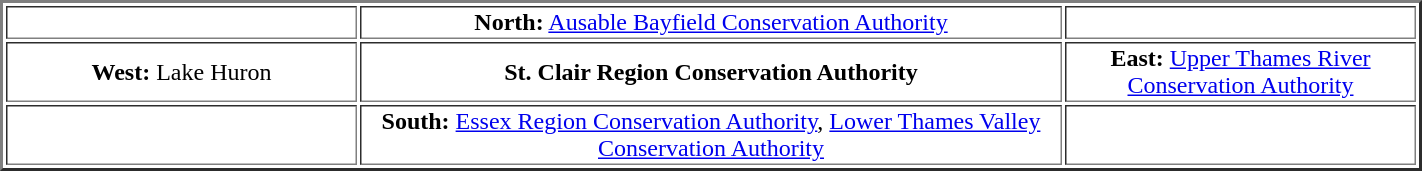<table width="75%" border="2" align="center">
<tr ---->
<td width="25%" align="center"></td>
<td width="50%" align="center"><strong>North:</strong> <a href='#'>Ausable Bayfield Conservation Authority</a></td>
<td width="25%" align="center"></td>
</tr>
<tr ---->
<td align="center"><strong>West:</strong> Lake Huron</td>
<td align="center"><strong>St. Clair Region Conservation Authority</strong></td>
<td align="center"><strong>East:</strong> <a href='#'>Upper Thames River Conservation Authority</a></td>
</tr>
<tr ---->
<td align="center"></td>
<td align="center"><strong>South:</strong> <a href='#'>Essex Region Conservation Authority</a>, <a href='#'>Lower Thames Valley Conservation Authority</a></td>
<td align="center"></td>
</tr>
</table>
